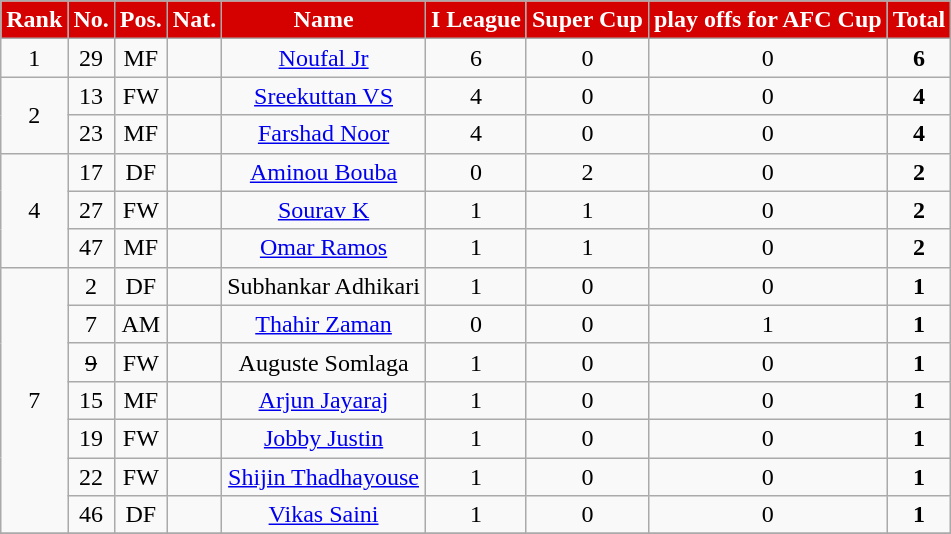<table class="wikitable sortable" style="text-align:center">
<tr>
<th style="background:#d50000; color:white; text-align:center;">Rank</th>
<th style="background:#d50000; color:white; text-align:center;">No.</th>
<th style="background:#d50000; color:white; text-align:center;">Pos.</th>
<th style="background:#d50000; color:white; text-align:center;">Nat.</th>
<th style="background:#d50000; color:white; text-align:center;">Name</th>
<th style="background:#d50000; color:white; text-align:center;">I League</th>
<th style="background:#d50000; color:white; text-align:center;">Super Cup</th>
<th style="background:#d50000; color:white; text-align:center;">play offs for AFC Cup</th>
<th style="background:#d50000; color:white; text-align:center;">Total</th>
</tr>
<tr>
<td rowspan="1">1</td>
<td>29</td>
<td>MF</td>
<td></td>
<td><a href='#'>Noufal Jr</a></td>
<td>6</td>
<td>0</td>
<td>0</td>
<td><strong>6</strong></td>
</tr>
<tr>
<td rowspan="2">2</td>
<td>13</td>
<td>FW</td>
<td></td>
<td><a href='#'>Sreekuttan VS</a></td>
<td>4</td>
<td>0</td>
<td>0</td>
<td><strong>4</strong></td>
</tr>
<tr>
<td>23</td>
<td>MF</td>
<td></td>
<td><a href='#'>Farshad Noor</a></td>
<td>4</td>
<td>0</td>
<td>0</td>
<td><strong>4</strong></td>
</tr>
<tr>
<td rowspan="3">4</td>
<td>17</td>
<td>DF</td>
<td></td>
<td><a href='#'>Aminou Bouba</a></td>
<td>0</td>
<td>2</td>
<td>0</td>
<td><strong>2</strong></td>
</tr>
<tr>
<td>27</td>
<td>FW</td>
<td></td>
<td><a href='#'>Sourav K</a></td>
<td>1</td>
<td>1</td>
<td>0</td>
<td><strong>2</strong></td>
</tr>
<tr>
<td>47</td>
<td>MF</td>
<td></td>
<td><a href='#'>Omar Ramos</a></td>
<td>1</td>
<td>1</td>
<td>0</td>
<td><strong>2</strong></td>
</tr>
<tr>
<td rowspan="7">7</td>
<td>2</td>
<td>DF</td>
<td></td>
<td>Subhankar Adhikari</td>
<td>1</td>
<td>0</td>
<td>0</td>
<td><strong>1</strong></td>
</tr>
<tr>
<td>7</td>
<td>AM</td>
<td></td>
<td><a href='#'>Thahir Zaman</a></td>
<td>0</td>
<td>0</td>
<td>1</td>
<td><strong>1</strong></td>
</tr>
<tr>
<td><s>9</s></td>
<td>FW</td>
<td></td>
<td>Auguste Somlaga</td>
<td>1</td>
<td>0</td>
<td>0</td>
<td><strong>1</strong></td>
</tr>
<tr>
<td>15</td>
<td>MF</td>
<td></td>
<td><a href='#'>Arjun Jayaraj</a></td>
<td>1</td>
<td>0</td>
<td>0</td>
<td><strong>1</strong></td>
</tr>
<tr>
<td>19</td>
<td>FW</td>
<td></td>
<td><a href='#'>Jobby Justin</a></td>
<td>1</td>
<td>0</td>
<td>0</td>
<td><strong>1</strong></td>
</tr>
<tr>
<td>22</td>
<td>FW</td>
<td></td>
<td><a href='#'>Shijin Thadhayouse</a></td>
<td>1</td>
<td>0</td>
<td>0</td>
<td><strong>1</strong></td>
</tr>
<tr>
<td>46</td>
<td>DF</td>
<td></td>
<td><a href='#'>Vikas Saini</a></td>
<td>1</td>
<td>0</td>
<td>0</td>
<td><strong>1</strong></td>
</tr>
<tr>
</tr>
</table>
